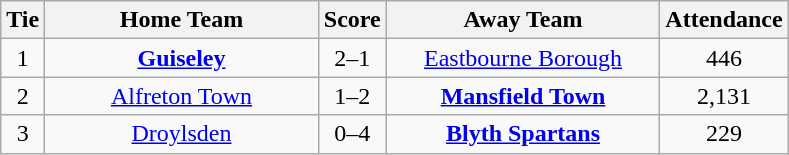<table class="wikitable" style="text-align:center;">
<tr>
<th width=20>Tie</th>
<th width=175>Home Team</th>
<th width=20>Score</th>
<th width=175>Away Team</th>
<th width=20>Attendance</th>
</tr>
<tr>
<td>1</td>
<td><strong><a href='#'>Guiseley</a></strong></td>
<td>2–1</td>
<td><a href='#'>Eastbourne Borough</a></td>
<td>446</td>
</tr>
<tr>
<td>2</td>
<td><a href='#'>Alfreton Town</a></td>
<td>1–2</td>
<td><strong><a href='#'>Mansfield Town</a></strong></td>
<td>2,131</td>
</tr>
<tr>
<td>3</td>
<td><a href='#'>Droylsden</a></td>
<td>0–4</td>
<td><strong><a href='#'>Blyth Spartans</a></strong></td>
<td>229</td>
</tr>
</table>
